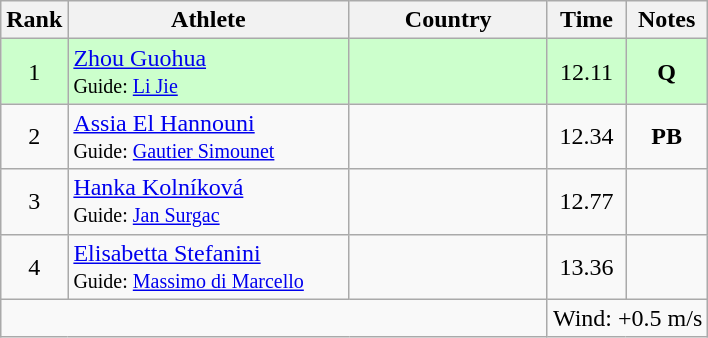<table class="wikitable sortable" style="text-align:center">
<tr>
<th>Rank</th>
<th style="width:180px">Athlete</th>
<th style="width:125px">Country</th>
<th>Time</th>
<th>Notes</th>
</tr>
<tr style="background:#cfc;">
<td>1</td>
<td style="text-align:left;"><a href='#'>Zhou Guohua</a><br><small>Guide: <a href='#'>Li Jie</a></small></td>
<td style="text-align:left;"></td>
<td>12.11</td>
<td><strong>Q</strong></td>
</tr>
<tr>
<td>2</td>
<td style="text-align:left;"><a href='#'>Assia El Hannouni</a><br><small>Guide: <a href='#'>Gautier Simounet</a></small></td>
<td style="text-align:left;"></td>
<td>12.34</td>
<td><strong>PB</strong></td>
</tr>
<tr>
<td>3</td>
<td style="text-align:left;"><a href='#'>Hanka Kolníková</a><br><small>Guide: <a href='#'>Jan Surgac</a></small></td>
<td style="text-align:left;"></td>
<td>12.77</td>
<td></td>
</tr>
<tr>
<td>4</td>
<td style="text-align:left;"><a href='#'>Elisabetta Stefanini</a><br><small>Guide: <a href='#'>Massimo di Marcello</a></small></td>
<td style="text-align:left;"></td>
<td>13.36</td>
<td></td>
</tr>
<tr class="sortbottom">
<td colspan="3"></td>
<td colspan="2">Wind: +0.5 m/s</td>
</tr>
</table>
